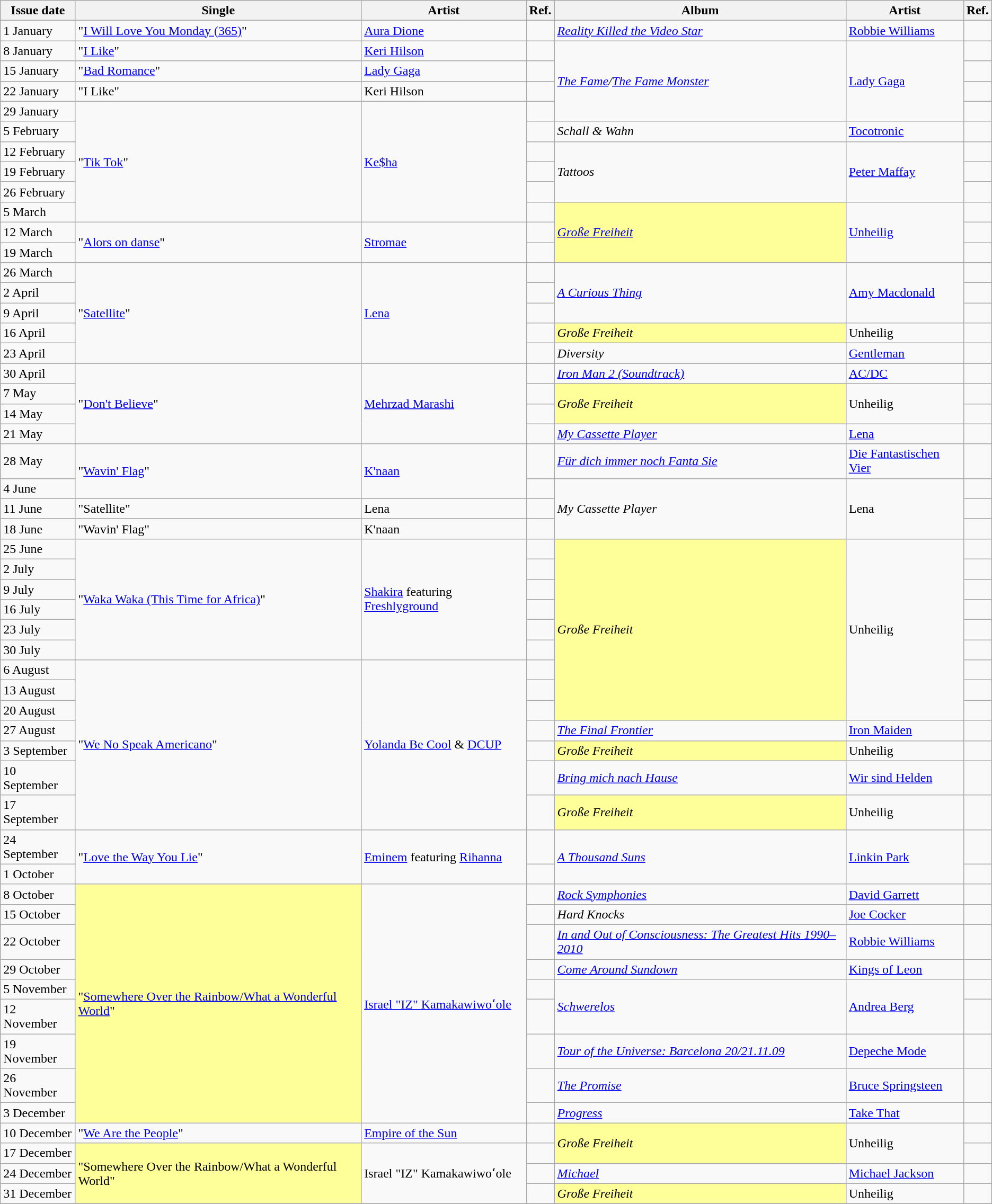<table class="wikitable">
<tr>
<th>Issue date</th>
<th>Single</th>
<th>Artist</th>
<th>Ref.</th>
<th>Album</th>
<th>Artist</th>
<th>Ref.</th>
</tr>
<tr>
<td>1 January</td>
<td>"<a href='#'>I Will Love You Monday (365)</a>"</td>
<td><a href='#'>Aura Dione</a></td>
<td align="center"></td>
<td><em><a href='#'>Reality Killed the Video Star</a></em></td>
<td><a href='#'>Robbie Williams</a></td>
<td align="center"></td>
</tr>
<tr>
<td>8 January</td>
<td>"<a href='#'>I Like</a>"</td>
<td><a href='#'>Keri Hilson</a></td>
<td align="center"></td>
<td rowspan="4"><em><a href='#'>The Fame</a>/<a href='#'>The Fame Monster</a></em></td>
<td rowspan="4"><a href='#'>Lady Gaga</a></td>
<td align="center"></td>
</tr>
<tr>
<td>15 January</td>
<td>"<a href='#'>Bad Romance</a>"</td>
<td><a href='#'>Lady Gaga</a></td>
<td align="center"></td>
<td align="center"></td>
</tr>
<tr>
<td>22 January</td>
<td>"I Like"</td>
<td>Keri Hilson</td>
<td align="center"></td>
<td align="center"></td>
</tr>
<tr>
<td>29 January</td>
<td rowspan="6">"<a href='#'>Tik Tok</a>"</td>
<td rowspan="6"><a href='#'>Ke$ha</a></td>
<td align="center"></td>
<td align="center"></td>
</tr>
<tr>
<td>5 February</td>
<td align="center"></td>
<td><em>Schall & Wahn</em></td>
<td><a href='#'>Tocotronic</a></td>
<td align="center"></td>
</tr>
<tr>
<td>12 February</td>
<td align="center"></td>
<td rowspan="3"><em>Tattoos</em></td>
<td rowspan="3"><a href='#'>Peter Maffay</a></td>
<td align="center"></td>
</tr>
<tr>
<td>19 February</td>
<td align="center"></td>
<td align="center"></td>
</tr>
<tr>
<td>26 February</td>
<td align="center"></td>
<td align="center"></td>
</tr>
<tr>
<td>5 March</td>
<td align="center"></td>
<td bgcolor=#FFFF99 rowspan="3"><em><a href='#'>Große Freiheit</a></em> </td>
<td rowspan="3"><a href='#'>Unheilig</a></td>
<td align="center"></td>
</tr>
<tr>
<td>12 March</td>
<td rowspan="2">"<a href='#'>Alors on danse</a>"</td>
<td rowspan="2"><a href='#'>Stromae</a></td>
<td align="center"></td>
<td align="center"></td>
</tr>
<tr>
<td>19 March</td>
<td align="center"></td>
<td align="center"></td>
</tr>
<tr>
<td>26 March</td>
<td rowspan="5">"<a href='#'>Satellite</a>"</td>
<td rowspan="5"><a href='#'>Lena</a></td>
<td align="center"></td>
<td rowspan="3"><em><a href='#'>A Curious Thing</a></em></td>
<td rowspan="3"><a href='#'>Amy Macdonald</a></td>
<td align="center"></td>
</tr>
<tr>
<td>2 April</td>
<td align="center"></td>
<td align="center"></td>
</tr>
<tr>
<td>9 April</td>
<td align="center"></td>
<td align="center"></td>
</tr>
<tr>
<td>16 April</td>
<td align="center"></td>
<td bgcolor=#FFFF99><em>Große Freiheit</em></td>
<td>Unheilig</td>
<td align="center"></td>
</tr>
<tr>
<td>23 April</td>
<td align="center"></td>
<td><em>Diversity</em></td>
<td><a href='#'>Gentleman</a></td>
<td align="center"></td>
</tr>
<tr>
<td>30 April</td>
<td rowspan="4">"<a href='#'>Don't Believe</a>"</td>
<td rowspan="4"><a href='#'>Mehrzad Marashi</a></td>
<td align="center"></td>
<td><em><a href='#'>Iron Man 2 (Soundtrack)</a></em></td>
<td><a href='#'>AC/DC</a></td>
<td align="center"></td>
</tr>
<tr>
<td>7 May</td>
<td align="center"></td>
<td bgcolor=#FFFF99 rowspan="2"><em>Große Freiheit</em></td>
<td rowspan="2">Unheilig</td>
<td align="center"></td>
</tr>
<tr>
<td>14 May</td>
<td align="center"></td>
<td align="center"></td>
</tr>
<tr>
<td>21 May</td>
<td align="center"></td>
<td><em><a href='#'>My Cassette Player</a></em></td>
<td><a href='#'>Lena</a></td>
<td align="center"></td>
</tr>
<tr>
<td>28 May</td>
<td rowspan="2">"<a href='#'>Wavin' Flag</a>"</td>
<td rowspan="2"><a href='#'>K'naan</a></td>
<td align="center"></td>
<td><em><a href='#'>Für dich immer noch Fanta Sie</a></em></td>
<td><a href='#'>Die Fantastischen Vier</a></td>
<td align="center"></td>
</tr>
<tr>
<td>4 June</td>
<td align="center"></td>
<td rowspan="3"><em>My Cassette Player</em></td>
<td rowspan="3">Lena</td>
<td align="center"></td>
</tr>
<tr>
<td>11 June</td>
<td>"Satellite"</td>
<td>Lena</td>
<td align="center"></td>
<td align="center"></td>
</tr>
<tr>
<td>18 June</td>
<td>"Wavin' Flag"</td>
<td>K'naan</td>
<td align="center"></td>
<td align="center"></td>
</tr>
<tr>
<td>25 June</td>
<td rowspan="6">"<a href='#'>Waka Waka (This Time for Africa)</a>"</td>
<td rowspan="6"><a href='#'>Shakira</a> featuring <a href='#'>Freshlyground</a></td>
<td align="center"></td>
<td bgcolor=#FFFF99 rowspan="9"><em>Große Freiheit</em></td>
<td rowspan="9">Unheilig</td>
<td align="center"></td>
</tr>
<tr>
<td>2 July</td>
<td align="center"></td>
<td align="center"></td>
</tr>
<tr>
<td>9 July</td>
<td align="center"></td>
<td align="center"></td>
</tr>
<tr>
<td>16 July</td>
<td align="center"></td>
<td align="center"></td>
</tr>
<tr>
<td>23 July</td>
<td align="center"></td>
<td align="center"></td>
</tr>
<tr>
<td>30 July</td>
<td align="center"></td>
<td align="center"></td>
</tr>
<tr>
<td>6 August</td>
<td rowspan="7">"<a href='#'>We No Speak Americano</a>"</td>
<td rowspan="7"><a href='#'>Yolanda Be Cool</a> & <a href='#'>DCUP</a></td>
<td align="center"></td>
<td align="center"></td>
</tr>
<tr>
<td>13 August</td>
<td align="center"></td>
<td align="center"></td>
</tr>
<tr>
<td>20 August</td>
<td align="center"></td>
<td align="center"></td>
</tr>
<tr>
<td>27 August</td>
<td align="center"></td>
<td><em><a href='#'>The Final Frontier</a></em></td>
<td><a href='#'>Iron Maiden</a></td>
<td align="center"></td>
</tr>
<tr>
<td>3 September</td>
<td align="center"></td>
<td bgcolor=#FFFF99 rowspan="1"><em>Große Freiheit</em></td>
<td rowspan="1">Unheilig</td>
<td align="center"></td>
</tr>
<tr>
<td>10 September</td>
<td align="center"></td>
<td rowspan="1"><em><a href='#'>Bring mich nach Hause</a></em></td>
<td rowspan="1"><a href='#'>Wir sind Helden</a></td>
<td align="center"></td>
</tr>
<tr>
<td>17 September</td>
<td align="center"></td>
<td bgcolor=#FFFF99 rowspan="1"><em>Große Freiheit</em></td>
<td rowspan="1">Unheilig</td>
<td align="center"></td>
</tr>
<tr>
<td>24 September</td>
<td rowspan="2">"<a href='#'>Love the Way You Lie</a>"</td>
<td rowspan="2"><a href='#'>Eminem</a> featuring <a href='#'>Rihanna</a></td>
<td align="center"></td>
<td rowspan="2"><em><a href='#'>A Thousand Suns</a></em></td>
<td rowspan="2"><a href='#'>Linkin Park</a></td>
<td align="center"></td>
</tr>
<tr>
<td>1 October</td>
<td align="center"></td>
<td align="center"></td>
</tr>
<tr>
<td>8 October</td>
<td bgcolor=#FFFF99 rowspan="9">"<a href='#'>Somewhere Over the Rainbow/What a Wonderful World</a>" </td>
<td rowspan="9"><a href='#'>Israel "IZ" Kamakawiwoʻole</a></td>
<td align="center"></td>
<td><em><a href='#'>Rock Symphonies</a></em></td>
<td><a href='#'>David Garrett</a></td>
<td align="center"></td>
</tr>
<tr>
<td>15 October</td>
<td align="center"></td>
<td><em>Hard Knocks</em></td>
<td><a href='#'>Joe Cocker</a></td>
<td align="center"></td>
</tr>
<tr>
<td>22 October</td>
<td align="center"></td>
<td><em><a href='#'>In and Out of Consciousness: The Greatest Hits 1990–2010</a></em></td>
<td><a href='#'>Robbie Williams</a></td>
<td align="center"></td>
</tr>
<tr>
<td>29 October</td>
<td align="center"></td>
<td><em><a href='#'>Come Around Sundown</a></em></td>
<td><a href='#'>Kings of Leon</a></td>
<td align="center"></td>
</tr>
<tr>
<td>5 November</td>
<td align="center"></td>
<td rowspan="2"><em><a href='#'>Schwerelos</a></em></td>
<td rowspan="2"><a href='#'>Andrea Berg</a></td>
<td align="center"></td>
</tr>
<tr>
<td>12 November</td>
<td align="center"></td>
<td align="center"></td>
</tr>
<tr>
<td>19 November</td>
<td align="center"></td>
<td><em><a href='#'>Tour of the Universe: Barcelona 20/21.11.09</a></em></td>
<td><a href='#'>Depeche Mode</a></td>
<td align="center"></td>
</tr>
<tr>
<td>26 November</td>
<td align="center"></td>
<td><em><a href='#'>The Promise</a></em></td>
<td><a href='#'>Bruce Springsteen</a></td>
<td align="center"></td>
</tr>
<tr>
<td>3 December</td>
<td align="center"></td>
<td><em><a href='#'>Progress</a></em></td>
<td><a href='#'>Take That</a></td>
<td align="center"></td>
</tr>
<tr>
<td>10 December</td>
<td>"<a href='#'>We Are the People</a>"</td>
<td><a href='#'>Empire of the Sun</a></td>
<td align="center"></td>
<td bgcolor=#FFFF99 rowspan="2"><em>Große Freiheit</em></td>
<td rowspan="2">Unheilig</td>
<td align="center"></td>
</tr>
<tr>
<td>17 December</td>
<td bgcolor=#FFFF99 rowspan="3">"Somewhere Over the Rainbow/What a Wonderful World" </td>
<td rowspan="3">Israel "IZ" Kamakawiwoʻole</td>
<td align="center"></td>
<td align="center"></td>
</tr>
<tr>
<td>24 December</td>
<td align="center"></td>
<td><em><a href='#'>Michael</a></em></td>
<td><a href='#'>Michael Jackson</a></td>
<td align="center"></td>
</tr>
<tr>
<td>31 December</td>
<td align="center"></td>
<td bgcolor=#FFFF99><em>Große Freiheit</em></td>
<td>Unheilig</td>
<td align="center"></td>
</tr>
<tr>
</tr>
</table>
